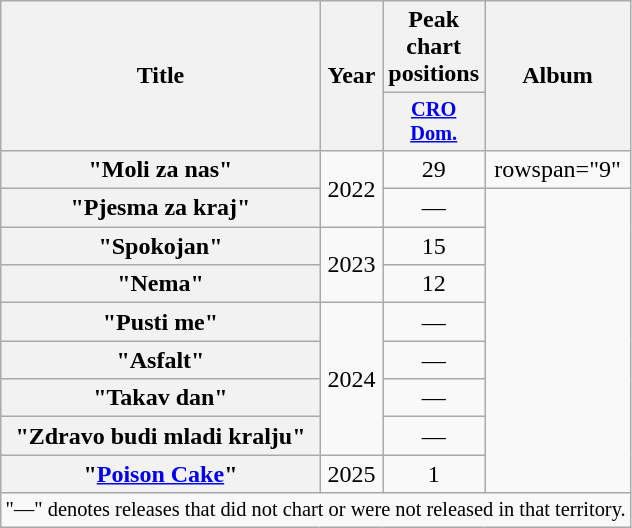<table class="wikitable plainrowheaders" style="text-align:center;">
<tr>
<th scope="col" rowspan="2">Title</th>
<th scope="col" rowspan="2">Year</th>
<th scope="col" colspan="1">Peak chart positions</th>
<th scope="col" rowspan="2">Album</th>
</tr>
<tr>
<th scope="col" style="width:3em;font-size:85%;"><a href='#'>CRO<br>Dom.</a><br></th>
</tr>
<tr>
<th scope="row">"Moli za nas"</th>
<td rowspan="2">2022</td>
<td>29</td>
<td>rowspan="9" </td>
</tr>
<tr>
<th scope="row">"Pjesma za kraj"</th>
<td>—</td>
</tr>
<tr>
<th scope="row">"Spokojan"</th>
<td rowspan="2">2023</td>
<td>15</td>
</tr>
<tr>
<th scope="row">"Nema"</th>
<td>12</td>
</tr>
<tr>
<th scope="row">"Pusti me"</th>
<td rowspan="4">2024</td>
<td>—</td>
</tr>
<tr>
<th scope="row">"Asfalt"<br></th>
<td>—</td>
</tr>
<tr>
<th scope="row">"Takav dan"</th>
<td>—</td>
</tr>
<tr>
<th scope="row">"Zdravo budi mladi kralju"</th>
<td>—</td>
</tr>
<tr>
<th scope="row">"<a href='#'>Poison Cake</a>"</th>
<td>2025</td>
<td>1</td>
</tr>
<tr>
<td colspan="22" style="text-align:center; font-size:85%;">"—" denotes releases that did not chart or were not released in that territory.</td>
</tr>
</table>
